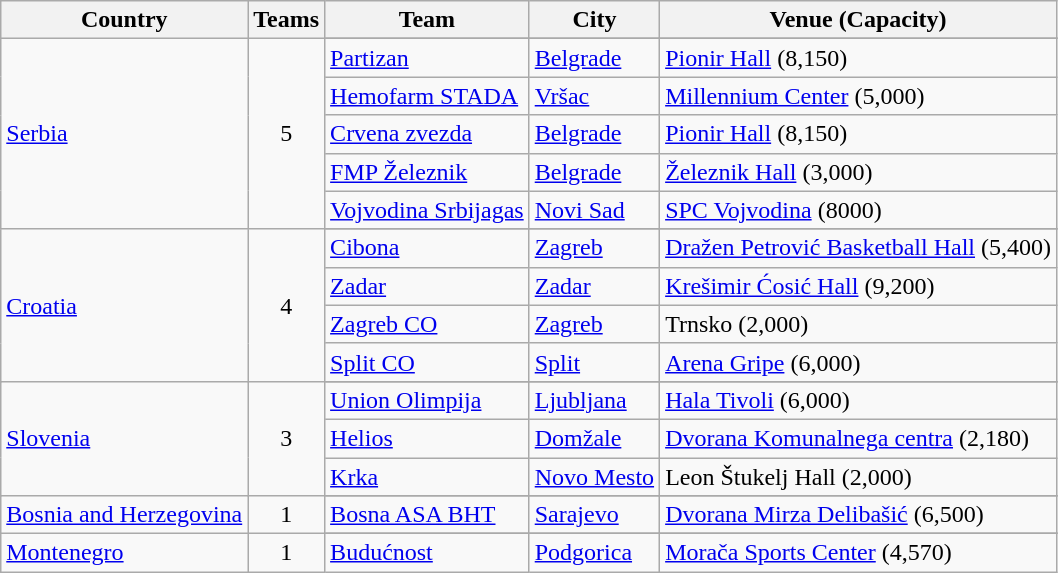<table class="wikitable">
<tr>
<th>Country</th>
<th>Teams</th>
<th>Team</th>
<th>City</th>
<th>Venue (Capacity)</th>
</tr>
<tr>
<td rowspan=6> <a href='#'>Serbia</a></td>
<td align=center rowspan=6>5</td>
</tr>
<tr>
<td><a href='#'>Partizan</a></td>
<td><a href='#'>Belgrade</a></td>
<td><a href='#'>Pionir Hall</a> (8,150)</td>
</tr>
<tr>
<td><a href='#'>Hemofarm STADA</a></td>
<td><a href='#'>Vršac</a></td>
<td><a href='#'>Millennium Center</a> (5,000)</td>
</tr>
<tr>
<td><a href='#'>Crvena zvezda</a></td>
<td><a href='#'>Belgrade</a></td>
<td><a href='#'>Pionir Hall</a> (8,150)</td>
</tr>
<tr>
<td><a href='#'>FMP Železnik</a></td>
<td><a href='#'>Belgrade</a></td>
<td><a href='#'>Železnik Hall</a>  (3,000)</td>
</tr>
<tr>
<td><a href='#'>Vojvodina Srbijagas</a></td>
<td><a href='#'>Novi Sad</a></td>
<td><a href='#'>SPC Vojvodina</a> (8000)</td>
</tr>
<tr>
<td rowspan=5> <a href='#'>Croatia</a></td>
<td align=center rowspan=5>4</td>
</tr>
<tr>
<td><a href='#'>Cibona</a></td>
<td><a href='#'>Zagreb</a></td>
<td><a href='#'>Dražen Petrović Basketball Hall</a> (5,400)</td>
</tr>
<tr>
<td><a href='#'>Zadar</a></td>
<td><a href='#'>Zadar</a></td>
<td><a href='#'>Krešimir Ćosić Hall</a> (9,200)</td>
</tr>
<tr>
<td><a href='#'>Zagreb CO</a></td>
<td><a href='#'>Zagreb</a></td>
<td>Trnsko (2,000)</td>
</tr>
<tr>
<td><a href='#'>Split CO</a></td>
<td><a href='#'>Split</a></td>
<td><a href='#'>Arena Gripe</a> (6,000)</td>
</tr>
<tr>
<td rowspan=4> <a href='#'>Slovenia</a></td>
<td align=center rowspan=4>3</td>
</tr>
<tr>
<td><a href='#'>Union Olimpija</a></td>
<td><a href='#'>Ljubljana</a></td>
<td><a href='#'>Hala Tivoli</a> (6,000)</td>
</tr>
<tr>
<td><a href='#'>Helios</a></td>
<td><a href='#'>Domžale</a></td>
<td><a href='#'>Dvorana Komunalnega centra</a> (2,180)</td>
</tr>
<tr>
<td><a href='#'>Krka</a></td>
<td><a href='#'>Novo Mesto</a></td>
<td>Leon Štukelj Hall (2,000)</td>
</tr>
<tr>
<td rowspan=2> <a href='#'>Bosnia and Herzegovina</a></td>
<td align=center rowspan=2>1</td>
</tr>
<tr>
<td><a href='#'>Bosna ASA BHT</a></td>
<td><a href='#'>Sarajevo</a></td>
<td><a href='#'>Dvorana Mirza Delibašić</a> (6,500)</td>
</tr>
<tr>
<td rowspan=2> <a href='#'>Montenegro</a></td>
<td align=center rowspan=2>1</td>
</tr>
<tr>
<td><a href='#'>Budućnost</a></td>
<td><a href='#'>Podgorica</a></td>
<td><a href='#'>Morača Sports Center</a> (4,570)</td>
</tr>
</table>
